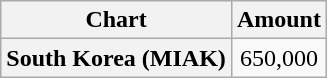<table class="wikitable plainrowheaders">
<tr>
<th>Chart</th>
<th>Amount</th>
</tr>
<tr>
<th scope="row">South Korea (MIAK)</th>
<td align="center">650,000</td>
</tr>
</table>
